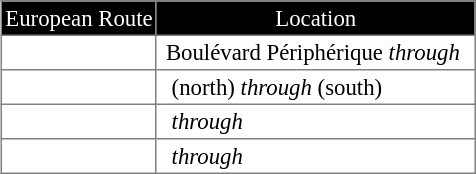<table border=1 cellpadding=2 style="margin-left:1em; margin-bottom: 1em; color: black; border-collapse: collapse; font-size: 95%;">
<tr align="center" bgcolor="000000" style="color: white">
<td>European Route</td>
<td>Location</td>
</tr>
<tr>
<td></td>
<td> Boulévard Périphérique <em>through</em>  </td>
</tr>
<tr>
<td></td>
<td>  (north) <em>through</em>  (south)</td>
</tr>
<tr>
<td></td>
<td>  <em>through</em> </td>
</tr>
<tr>
<td></td>
<td>  <em>through</em> </td>
</tr>
</table>
